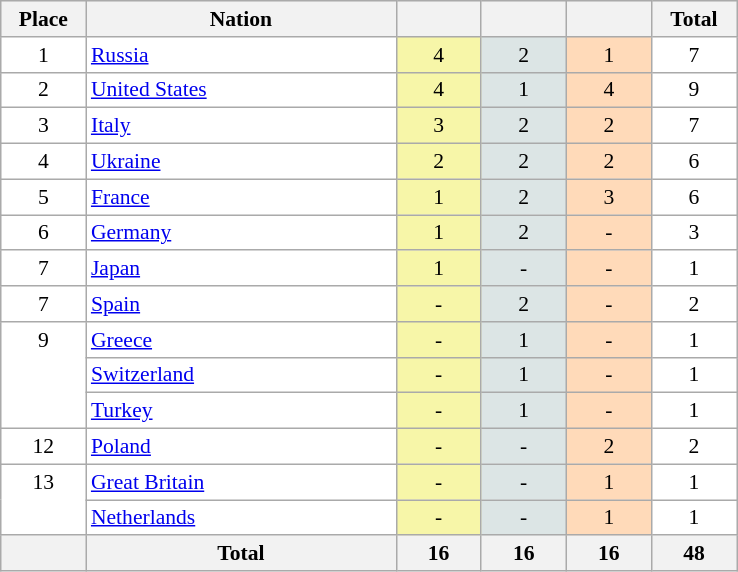<table class=wikitable style="border:1px solid #AAAAAA;font-size:90%">
<tr bgcolor="#EFEFEF">
<th width=50>Place</th>
<th width=200>Nation</th>
<th width=50></th>
<th width=50></th>
<th width=50></th>
<th width=50>Total</th>
</tr>
<tr align="center" valign="top" bgcolor="#FFFFFF">
<td>1</td>
<td align="left"> <a href='#'>Russia</a></td>
<td style="background:#F7F6A8;">4</td>
<td style="background:#DCE5E5;">2</td>
<td style="background:#FFDAB9;">1</td>
<td>7</td>
</tr>
<tr align="center" valign="top" bgcolor="#FFFFFF">
<td>2</td>
<td align="left"> <a href='#'>United States</a></td>
<td style="background:#F7F6A8;">4</td>
<td style="background:#DCE5E5;">1</td>
<td style="background:#FFDAB9;">4</td>
<td>9</td>
</tr>
<tr align="center" valign="top" bgcolor="#FFFFFF">
<td>3</td>
<td align="left"> <a href='#'>Italy</a></td>
<td style="background:#F7F6A8;">3</td>
<td style="background:#DCE5E5;">2</td>
<td style="background:#FFDAB9;">2</td>
<td>7</td>
</tr>
<tr align="center" valign="top" bgcolor="#FFFFFF">
<td>4</td>
<td align="left"> <a href='#'>Ukraine</a></td>
<td style="background:#F7F6A8;">2</td>
<td style="background:#DCE5E5;">2</td>
<td style="background:#FFDAB9;">2</td>
<td>6</td>
</tr>
<tr align="center" valign="top" bgcolor="#FFFFFF">
<td>5</td>
<td align="left"> <a href='#'>France</a></td>
<td style="background:#F7F6A8;">1</td>
<td style="background:#DCE5E5;">2</td>
<td style="background:#FFDAB9;">3</td>
<td>6</td>
</tr>
<tr align="center" valign="top" bgcolor="#FFFFFF">
<td>6</td>
<td align="left"> <a href='#'>Germany</a></td>
<td style="background:#F7F6A8;">1</td>
<td style="background:#DCE5E5;">2</td>
<td style="background:#FFDAB9;">-</td>
<td>3</td>
</tr>
<tr align="center" valign="top" bgcolor="#FFFFFF">
<td>7</td>
<td align="left"> <a href='#'>Japan</a></td>
<td style="background:#F7F6A8;">1</td>
<td style="background:#DCE5E5;">-</td>
<td style="background:#FFDAB9;">-</td>
<td>1</td>
</tr>
<tr align="center" valign="top" bgcolor="#FFFFFF">
<td>7</td>
<td align="left"> <a href='#'>Spain</a></td>
<td style="background:#F7F6A8;">-</td>
<td style="background:#DCE5E5;">2</td>
<td style="background:#FFDAB9;">-</td>
<td>2</td>
</tr>
<tr align="center" valign="top" bgcolor="#FFFFFF">
<td rowspan=3>9</td>
<td align="left"> <a href='#'>Greece</a></td>
<td style="background:#F7F6A8;">-</td>
<td style="background:#DCE5E5;">1</td>
<td style="background:#FFDAB9;">-</td>
<td>1</td>
</tr>
<tr align="center" valign="top" bgcolor="#FFFFFF">
<td align="left"> <a href='#'>Switzerland</a></td>
<td style="background:#F7F6A8;">-</td>
<td style="background:#DCE5E5;">1</td>
<td style="background:#FFDAB9;">-</td>
<td>1</td>
</tr>
<tr align="center" valign="top" bgcolor="#FFFFFF">
<td align="left"> <a href='#'>Turkey</a></td>
<td style="background:#F7F6A8;">-</td>
<td style="background:#DCE5E5;">1</td>
<td style="background:#FFDAB9;">-</td>
<td>1</td>
</tr>
<tr align="center" valign="top" bgcolor="#FFFFFF">
<td>12</td>
<td align="left"> <a href='#'>Poland</a></td>
<td style="background:#F7F6A8;">-</td>
<td style="background:#DCE5E5;">-</td>
<td style="background:#FFDAB9;">2</td>
<td>2</td>
</tr>
<tr align="center" valign="top" bgcolor="#FFFFFF">
<td rowspan=2>13</td>
<td align="left"> <a href='#'>Great Britain</a></td>
<td style="background:#F7F6A8;">-</td>
<td style="background:#DCE5E5;">-</td>
<td style="background:#FFDAB9;">1</td>
<td>1</td>
</tr>
<tr align="center" valign="top" bgcolor="#FFFFFF">
<td align="left"> <a href='#'>Netherlands</a></td>
<td style="background:#F7F6A8;">-</td>
<td style="background:#DCE5E5;">-</td>
<td style="background:#FFDAB9;">1</td>
<td>1</td>
</tr>
<tr class="sortbottom">
<th></th>
<th>Total</th>
<th>16</th>
<th>16</th>
<th>16</th>
<th>48</th>
</tr>
</table>
